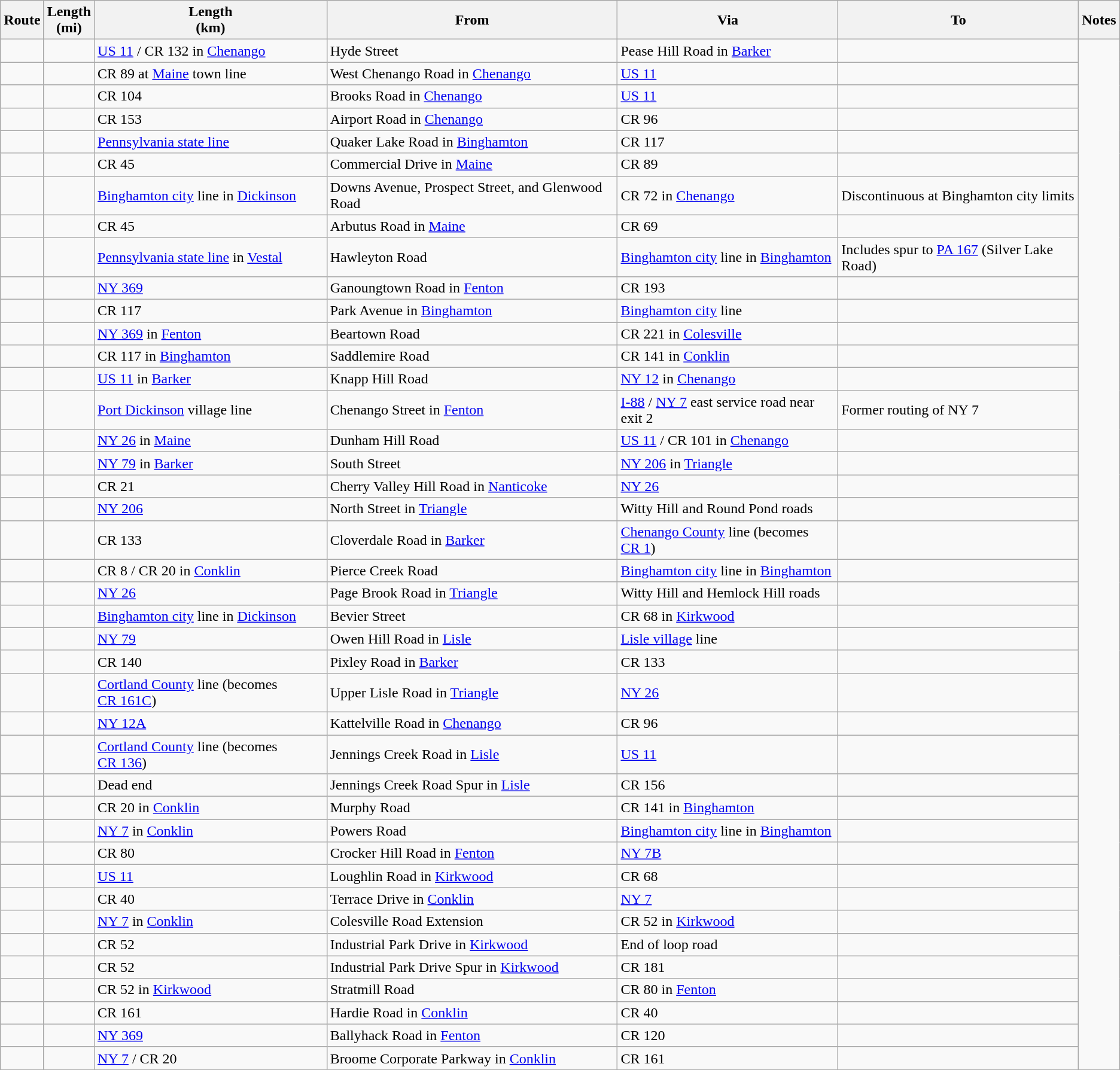<table class="wikitable sortable">
<tr>
<th>Route</th>
<th>Length<br>(mi)</th>
<th>Length<br>(km)</th>
<th class="unsortable">From</th>
<th class="unsortable">Via</th>
<th class="unsortable">To</th>
<th class="unsortable">Notes</th>
</tr>
<tr>
<td id="101"></td>
<td></td>
<td><a href='#'>US 11</a> / CR 132 in <a href='#'>Chenango</a></td>
<td>Hyde Street</td>
<td>Pease Hill Road in <a href='#'>Barker</a></td>
<td></td>
</tr>
<tr>
<td id="104"></td>
<td></td>
<td>CR 89 at <a href='#'>Maine</a> town line</td>
<td>West Chenango Road in <a href='#'>Chenango</a></td>
<td><a href='#'>US 11</a></td>
<td></td>
</tr>
<tr>
<td id="105"></td>
<td></td>
<td>CR 104</td>
<td>Brooks Road in <a href='#'>Chenango</a></td>
<td><a href='#'>US 11</a></td>
<td></td>
</tr>
<tr>
<td id="108"></td>
<td></td>
<td>CR 153</td>
<td>Airport Road in <a href='#'>Chenango</a></td>
<td>CR 96</td>
<td></td>
</tr>
<tr>
<td id="109"></td>
<td></td>
<td><a href='#'>Pennsylvania state line</a></td>
<td>Quaker Lake Road in <a href='#'>Binghamton</a></td>
<td>CR 117</td>
<td></td>
</tr>
<tr>
<td id="112"></td>
<td></td>
<td>CR 45</td>
<td>Commercial Drive in <a href='#'>Maine</a></td>
<td>CR 89</td>
<td></td>
</tr>
<tr>
<td id="113"></td>
<td></td>
<td><a href='#'>Binghamton city</a> line in <a href='#'>Dickinson</a></td>
<td>Downs Avenue, Prospect Street, and Glenwood Road</td>
<td>CR 72 in <a href='#'>Chenango</a></td>
<td>Discontinuous at Binghamton city limits</td>
</tr>
<tr>
<td id="116"></td>
<td></td>
<td>CR 45</td>
<td>Arbutus Road in <a href='#'>Maine</a></td>
<td>CR 69</td>
<td></td>
</tr>
<tr>
<td id="117"></td>
<td></td>
<td><a href='#'>Pennsylvania state line</a> in <a href='#'>Vestal</a></td>
<td>Hawleyton Road</td>
<td><a href='#'>Binghamton city</a> line in <a href='#'>Binghamton</a></td>
<td>Includes spur to <a href='#'>PA&nbsp;167</a> (Silver Lake Road)</td>
</tr>
<tr>
<td id="120"></td>
<td></td>
<td><a href='#'>NY&nbsp;369</a></td>
<td>Ganoungtown Road in <a href='#'>Fenton</a></td>
<td>CR 193</td>
<td></td>
</tr>
<tr>
<td id="121"></td>
<td></td>
<td>CR 117</td>
<td>Park Avenue in <a href='#'>Binghamton</a></td>
<td><a href='#'>Binghamton city</a> line</td>
<td></td>
</tr>
<tr>
<td id="124"></td>
<td></td>
<td><a href='#'>NY&nbsp;369</a> in <a href='#'>Fenton</a></td>
<td>Beartown Road</td>
<td>CR 221 in <a href='#'>Colesville</a></td>
<td></td>
</tr>
<tr>
<td id="125"></td>
<td></td>
<td>CR 117 in <a href='#'>Binghamton</a></td>
<td>Saddlemire Road</td>
<td>CR 141 in <a href='#'>Conklin</a></td>
<td></td>
</tr>
<tr>
<td id="128"></td>
<td></td>
<td><a href='#'>US 11</a> in <a href='#'>Barker</a></td>
<td>Knapp Hill Road</td>
<td><a href='#'>NY&nbsp;12</a> in <a href='#'>Chenango</a></td>
<td></td>
</tr>
<tr>
<td id="129"></td>
<td></td>
<td><a href='#'>Port Dickinson</a> village line</td>
<td>Chenango Street in <a href='#'>Fenton</a></td>
<td><a href='#'>I-88</a> / <a href='#'>NY&nbsp;7</a> east service road near exit 2</td>
<td>Former routing of NY 7</td>
</tr>
<tr>
<td id="132"></td>
<td></td>
<td><a href='#'>NY&nbsp;26</a> in <a href='#'>Maine</a></td>
<td>Dunham Hill Road</td>
<td><a href='#'>US 11</a> / CR 101 in <a href='#'>Chenango</a></td>
<td></td>
</tr>
<tr>
<td id="133"></td>
<td></td>
<td><a href='#'>NY&nbsp;79</a> in <a href='#'>Barker</a></td>
<td>South Street</td>
<td><a href='#'>NY&nbsp;206</a> in <a href='#'>Triangle</a></td>
<td></td>
</tr>
<tr>
<td id="136"></td>
<td></td>
<td>CR 21</td>
<td>Cherry Valley Hill Road in <a href='#'>Nanticoke</a></td>
<td><a href='#'>NY&nbsp;26</a></td>
<td></td>
</tr>
<tr>
<td id="137"></td>
<td></td>
<td><a href='#'>NY&nbsp;206</a></td>
<td>North Street in <a href='#'>Triangle</a></td>
<td>Witty Hill and Round Pond roads</td>
<td></td>
</tr>
<tr>
<td id="140"></td>
<td></td>
<td>CR 133</td>
<td>Cloverdale Road in <a href='#'>Barker</a></td>
<td><a href='#'>Chenango County</a> line (becomes <a href='#'>CR 1</a>)</td>
<td></td>
</tr>
<tr>
<td id="141"></td>
<td></td>
<td>CR 8 / CR 20 in <a href='#'>Conklin</a></td>
<td>Pierce Creek Road</td>
<td><a href='#'>Binghamton city</a> line in <a href='#'>Binghamton</a></td>
<td></td>
</tr>
<tr>
<td id="144"></td>
<td></td>
<td><a href='#'>NY&nbsp;26</a></td>
<td>Page Brook Road in <a href='#'>Triangle</a></td>
<td>Witty Hill and Hemlock Hill roads</td>
<td></td>
</tr>
<tr>
<td id="145"></td>
<td></td>
<td><a href='#'>Binghamton city</a> line in <a href='#'>Dickinson</a></td>
<td>Bevier Street</td>
<td>CR 68 in <a href='#'>Kirkwood</a></td>
<td></td>
</tr>
<tr>
<td id="148"></td>
<td></td>
<td><a href='#'>NY&nbsp;79</a></td>
<td>Owen Hill Road in <a href='#'>Lisle</a></td>
<td><a href='#'>Lisle village</a> line</td>
<td></td>
</tr>
<tr>
<td id="149"></td>
<td></td>
<td>CR 140</td>
<td>Pixley Road in <a href='#'>Barker</a></td>
<td>CR 133</td>
<td></td>
</tr>
<tr>
<td id="152"></td>
<td></td>
<td><a href='#'>Cortland County</a> line (becomes <a href='#'>CR 161C</a>)</td>
<td>Upper Lisle Road in <a href='#'>Triangle</a></td>
<td><a href='#'>NY&nbsp;26</a></td>
<td></td>
</tr>
<tr>
<td id="153"></td>
<td></td>
<td><a href='#'>NY&nbsp;12A</a></td>
<td>Kattelville Road in <a href='#'>Chenango</a></td>
<td>CR 96</td>
<td></td>
</tr>
<tr>
<td id="156"></td>
<td></td>
<td><a href='#'>Cortland County</a> line (becomes <a href='#'>CR 136</a>)</td>
<td>Jennings Creek Road in <a href='#'>Lisle</a></td>
<td><a href='#'>US 11</a></td>
<td></td>
</tr>
<tr>
<td id="156S"></td>
<td></td>
<td>Dead end</td>
<td>Jennings Creek Road Spur in <a href='#'>Lisle</a></td>
<td>CR 156</td>
<td></td>
</tr>
<tr>
<td id="157"></td>
<td></td>
<td>CR 20 in <a href='#'>Conklin</a></td>
<td>Murphy Road</td>
<td>CR 141 in <a href='#'>Binghamton</a></td>
<td></td>
</tr>
<tr>
<td id="161"></td>
<td></td>
<td><a href='#'>NY&nbsp;7</a> in <a href='#'>Conklin</a></td>
<td>Powers Road</td>
<td><a href='#'>Binghamton city</a> line in <a href='#'>Binghamton</a></td>
<td></td>
</tr>
<tr>
<td id="165"></td>
<td></td>
<td>CR 80</td>
<td>Crocker Hill Road in <a href='#'>Fenton</a></td>
<td><a href='#'>NY&nbsp;7B</a></td>
<td></td>
</tr>
<tr>
<td id="169"></td>
<td></td>
<td><a href='#'>US 11</a></td>
<td>Loughlin Road in <a href='#'>Kirkwood</a></td>
<td>CR 68</td>
<td></td>
</tr>
<tr>
<td id="173"></td>
<td></td>
<td>CR 40</td>
<td>Terrace Drive in <a href='#'>Conklin</a></td>
<td><a href='#'>NY&nbsp;7</a></td>
<td></td>
</tr>
<tr>
<td id="177"></td>
<td></td>
<td><a href='#'>NY&nbsp;7</a> in <a href='#'>Conklin</a></td>
<td>Colesville Road Extension</td>
<td>CR 52 in <a href='#'>Kirkwood</a></td>
<td></td>
</tr>
<tr>
<td id="181"></td>
<td></td>
<td>CR 52</td>
<td>Industrial Park Drive in <a href='#'>Kirkwood</a></td>
<td>End of loop road</td>
<td></td>
</tr>
<tr>
<td id="181S"></td>
<td></td>
<td>CR 52</td>
<td>Industrial Park Drive Spur in <a href='#'>Kirkwood</a></td>
<td>CR 181</td>
<td></td>
</tr>
<tr>
<td id="185"></td>
<td></td>
<td>CR 52 in <a href='#'>Kirkwood</a></td>
<td>Stratmill Road</td>
<td>CR 80 in <a href='#'>Fenton</a></td>
<td></td>
</tr>
<tr>
<td id="189"></td>
<td></td>
<td>CR 161</td>
<td>Hardie Road in <a href='#'>Conklin</a></td>
<td>CR 40</td>
<td></td>
</tr>
<tr>
<td id="193"></td>
<td></td>
<td><a href='#'>NY&nbsp;369</a></td>
<td>Ballyhack Road in <a href='#'>Fenton</a></td>
<td>CR 120</td>
<td></td>
</tr>
<tr>
<td id="197"></td>
<td></td>
<td><a href='#'>NY&nbsp;7</a> / CR 20</td>
<td>Broome Corporate Parkway in <a href='#'>Conklin</a></td>
<td>CR 161</td>
<td></td>
</tr>
</table>
